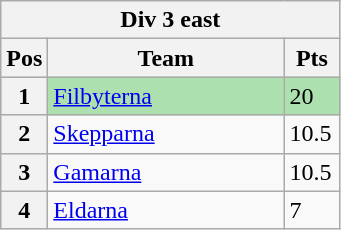<table class="wikitable">
<tr>
<th colspan="3">Div 3 east</th>
</tr>
<tr>
<th width=20>Pos</th>
<th width=150>Team</th>
<th width=30>Pts</th>
</tr>
<tr style="background:#ACE1AF;">
<th>1</th>
<td><a href='#'>Filbyterna</a></td>
<td>20</td>
</tr>
<tr>
<th>2</th>
<td><a href='#'>Skepparna</a></td>
<td>10.5</td>
</tr>
<tr>
<th>3</th>
<td><a href='#'>Gamarna</a></td>
<td>10.5</td>
</tr>
<tr>
<th>4</th>
<td><a href='#'>Eldarna</a></td>
<td>7</td>
</tr>
</table>
